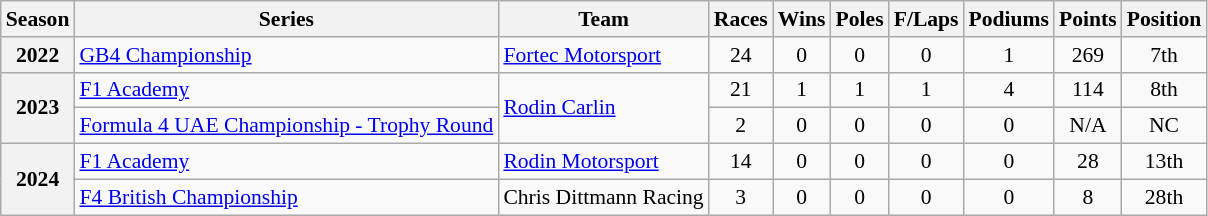<table class="wikitable" style="font-size: 90%; text-align:center">
<tr>
<th scope="col">Season</th>
<th scope="col">Series</th>
<th scope="col">Team</th>
<th scope="col">Races</th>
<th scope="col">Wins</th>
<th scope="col">Poles</th>
<th scope="col">F/Laps</th>
<th scope="col">Podiums</th>
<th scope="col">Points</th>
<th scope="col">Position</th>
</tr>
<tr>
<th scope="row">2022</th>
<td style="text-align:left;"><a href='#'>GB4 Championship</a></td>
<td style="text-align:left;"><a href='#'>Fortec Motorsport</a></td>
<td>24</td>
<td>0</td>
<td>0</td>
<td>0</td>
<td>1</td>
<td>269</td>
<td>7th</td>
</tr>
<tr>
<th scope="row" rowspan="2">2023</th>
<td style="text-align:left;"><a href='#'>F1 Academy</a></td>
<td style="text-align:left;" rowspan="2"><a href='#'>Rodin Carlin</a></td>
<td>21</td>
<td>1</td>
<td>1</td>
<td>1</td>
<td>4</td>
<td>114</td>
<td>8th</td>
</tr>
<tr>
<td style="text-align:left;"><a href='#'>Formula 4 UAE Championship - Trophy Round</a></td>
<td>2</td>
<td>0</td>
<td>0</td>
<td>0</td>
<td>0</td>
<td>N/A</td>
<td>NC</td>
</tr>
<tr>
<th scope="row" rowspan="2">2024</th>
<td style="text-align:left;"><a href='#'>F1 Academy</a></td>
<td style="text-align:left;"><a href='#'>Rodin Motorsport</a></td>
<td>14</td>
<td>0</td>
<td>0</td>
<td>0</td>
<td>0</td>
<td>28</td>
<td>13th</td>
</tr>
<tr>
<td style="text-align:left;"><a href='#'>F4 British Championship</a></td>
<td style="text-align:left;">Chris Dittmann Racing</td>
<td>3</td>
<td>0</td>
<td>0</td>
<td>0</td>
<td>0</td>
<td>8</td>
<td>28th</td>
</tr>
</table>
